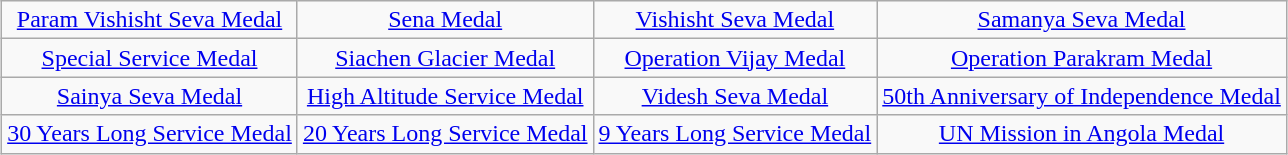<table class="wikitable" style="margin:1em auto; text-align:center;">
<tr>
<td><a href='#'>Param Vishisht Seva Medal</a></td>
<td><a href='#'>Sena Medal</a></td>
<td><a href='#'>Vishisht Seva Medal</a></td>
<td><a href='#'>Samanya Seva Medal</a></td>
</tr>
<tr>
<td><a href='#'>Special Service Medal</a></td>
<td><a href='#'>Siachen Glacier Medal</a></td>
<td><a href='#'>Operation Vijay Medal</a></td>
<td><a href='#'>Operation Parakram Medal</a></td>
</tr>
<tr>
<td><a href='#'>Sainya Seva Medal</a></td>
<td><a href='#'>High Altitude Service Medal</a></td>
<td><a href='#'>Videsh Seva Medal</a></td>
<td><a href='#'>50th Anniversary of Independence Medal</a></td>
</tr>
<tr>
<td><a href='#'>30 Years Long Service Medal</a></td>
<td><a href='#'>20 Years Long Service Medal</a></td>
<td><a href='#'>9 Years Long Service Medal</a></td>
<td><a href='#'>UN Mission in Angola Medal</a></td>
</tr>
</table>
